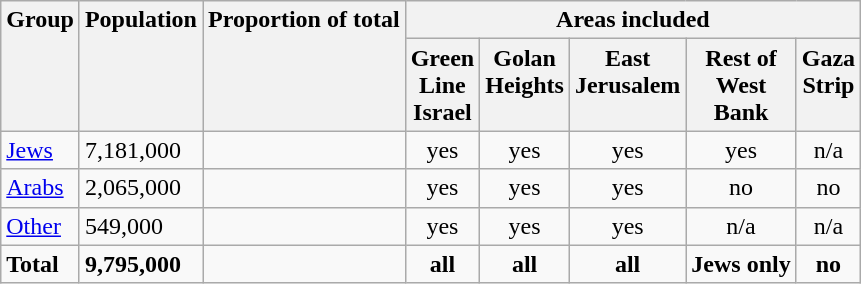<table class="wikitable">
<tr>
<th style="vertical-align:top;" rowspan = 2>Group</th>
<th style="vertical-align:top;" rowspan = 2>Population</th>
<th style="vertical-align:top;" rowspan = 2>Proportion of total</th>
<th style="vertical-align:top;" colspan = 5>Areas included</th>
</tr>
<tr>
<th style="vertical-align:top;">Green<br>Line<br>Israel</th>
<th style="vertical-align:top;">Golan<br>Heights</th>
<th style="vertical-align:top;">East<br>Jerusalem</th>
<th style="vertical-align:top;">Rest of<br>West<br>Bank</th>
<th style="vertical-align:top;">Gaza<br>Strip</th>
</tr>
<tr>
<td><a href='#'>Jews</a></td>
<td>7,181,000</td>
<td></td>
<td style="text-align:center;">yes</td>
<td style="text-align:center;">yes</td>
<td style="text-align:center;">yes</td>
<td style="text-align:center;">yes</td>
<td style="text-align:center;">n/a</td>
</tr>
<tr>
<td><a href='#'>Arabs</a></td>
<td>2,065,000</td>
<td></td>
<td style="text-align:center;">yes</td>
<td style="text-align:center;">yes</td>
<td style="text-align:center;">yes</td>
<td style="text-align:center;">no</td>
<td style="text-align:center;">no</td>
</tr>
<tr>
<td><a href='#'>Other</a></td>
<td>549,000</td>
<td></td>
<td style="text-align:center;">yes</td>
<td style="text-align:center;">yes</td>
<td style="text-align:center;">yes</td>
<td style="text-align:center;">n/a</td>
<td style="text-align:center;">n/a</td>
</tr>
<tr>
<td><strong>Total</strong></td>
<td><strong>9,795,000</strong></td>
<td></td>
<td style="text-align:center;"><strong>all</strong></td>
<td style="text-align:center;"><strong>all</strong></td>
<td style="text-align:center;"><strong>all</strong></td>
<td style="text-align:center;"><strong>Jews only</strong></td>
<td style="text-align:center;"><strong>no</strong></td>
</tr>
</table>
